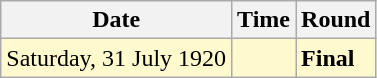<table class="wikitable">
<tr>
<th>Date</th>
<th>Time</th>
<th>Round</th>
</tr>
<tr style=background:lemonchiffon>
<td>Saturday, 31 July 1920</td>
<td></td>
<td><strong>Final</strong></td>
</tr>
</table>
